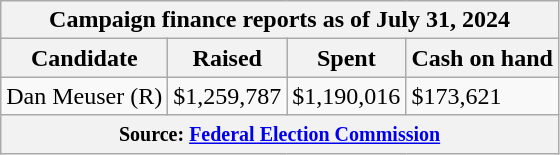<table class="wikitable sortable">
<tr>
<th colspan=4>Campaign finance reports as of July 31, 2024</th>
</tr>
<tr style="text-align:center;">
<th>Candidate</th>
<th>Raised</th>
<th>Spent</th>
<th>Cash on hand</th>
</tr>
<tr>
<td>Dan Meuser (R)</td>
<td>$1,259,787</td>
<td>$1,190,016</td>
<td>$173,621</td>
</tr>
<tr>
<th colspan="4"><small>Source: <a href='#'>Federal Election Commission</a></small></th>
</tr>
</table>
